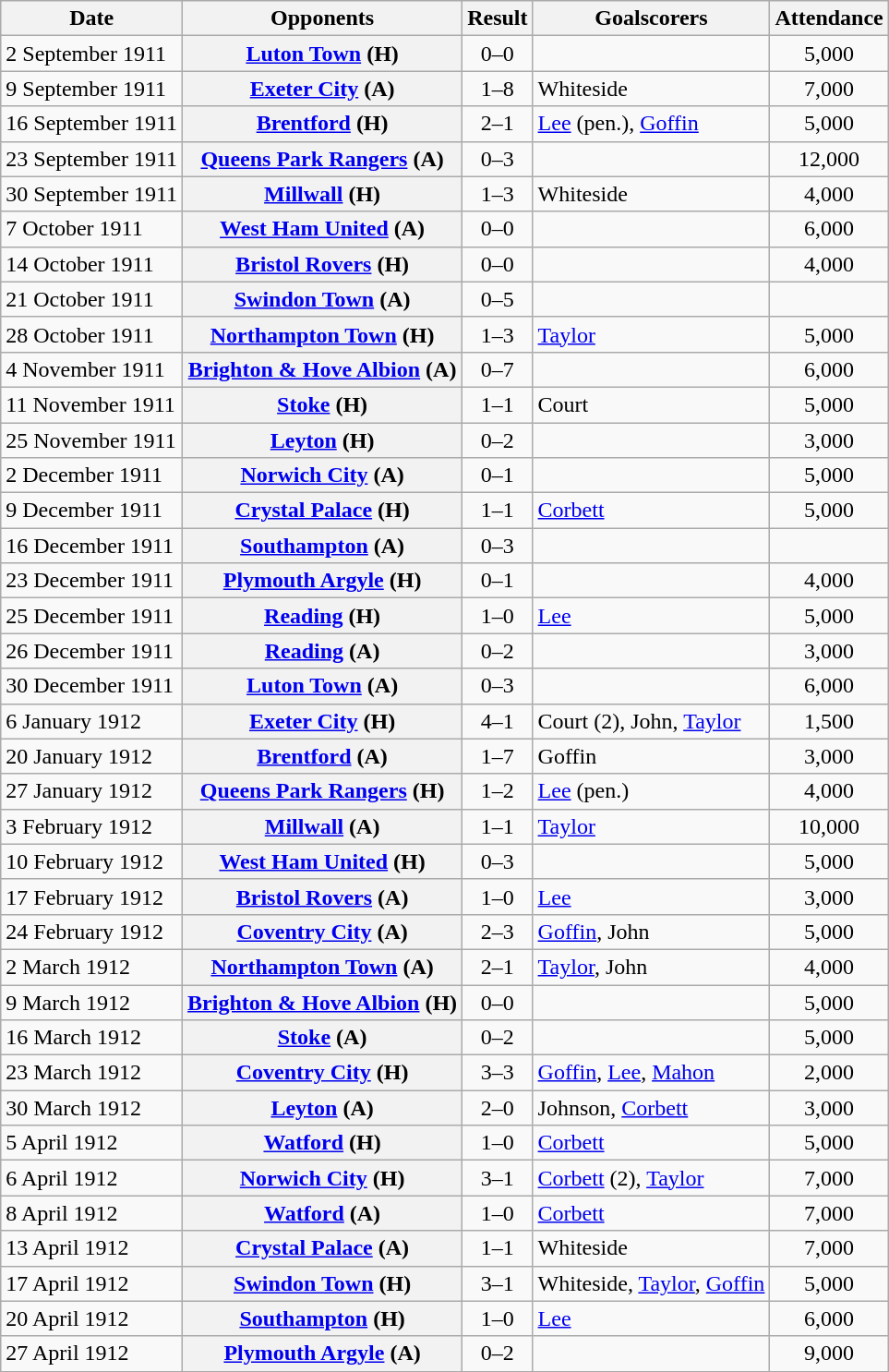<table class="wikitable plainrowheaders sortable">
<tr>
<th scope=col>Date</th>
<th scope=col>Opponents</th>
<th scope=col>Result</th>
<th scope=col class=unsortable>Goalscorers</th>
<th scope=col>Attendance</th>
</tr>
<tr>
<td>2 September 1911</td>
<th scope=row><a href='#'>Luton Town</a> (H)</th>
<td align=center>0–0</td>
<td></td>
<td align=center>5,000</td>
</tr>
<tr>
<td>9 September 1911</td>
<th scope=row><a href='#'>Exeter City</a> (A)</th>
<td align=center>1–8</td>
<td>Whiteside</td>
<td align=center>7,000</td>
</tr>
<tr>
<td>16 September 1911</td>
<th scope=row><a href='#'>Brentford</a> (H)</th>
<td align=center>2–1</td>
<td><a href='#'>Lee</a> (pen.), <a href='#'>Goffin</a></td>
<td align=center>5,000</td>
</tr>
<tr>
<td>23 September 1911</td>
<th scope=row><a href='#'>Queens Park Rangers</a> (A)</th>
<td align=center>0–3</td>
<td></td>
<td align=center>12,000</td>
</tr>
<tr>
<td>30 September 1911</td>
<th scope=row><a href='#'>Millwall</a> (H)</th>
<td align=center>1–3</td>
<td>Whiteside</td>
<td align=center>4,000</td>
</tr>
<tr>
<td>7 October 1911</td>
<th scope=row><a href='#'>West Ham United</a> (A)</th>
<td align=center>0–0</td>
<td></td>
<td align=center>6,000</td>
</tr>
<tr>
<td>14 October 1911</td>
<th scope=row><a href='#'>Bristol Rovers</a> (H)</th>
<td align=center>0–0</td>
<td></td>
<td align=center>4,000</td>
</tr>
<tr>
<td>21 October 1911</td>
<th scope=row><a href='#'>Swindon Town</a> (A)</th>
<td align=center>0–5</td>
<td></td>
<td align=center></td>
</tr>
<tr>
<td>28 October 1911</td>
<th scope=row><a href='#'>Northampton Town</a> (H)</th>
<td align=center>1–3</td>
<td><a href='#'>Taylor</a></td>
<td align=center>5,000</td>
</tr>
<tr>
<td>4 November 1911</td>
<th scope=row><a href='#'>Brighton & Hove Albion</a> (A)</th>
<td align=center>0–7</td>
<td></td>
<td align=center>6,000</td>
</tr>
<tr>
<td>11 November 1911</td>
<th scope=row><a href='#'>Stoke</a> (H)</th>
<td align=center>1–1</td>
<td>Court</td>
<td align=center>5,000</td>
</tr>
<tr>
<td>25 November 1911</td>
<th scope=row><a href='#'>Leyton</a> (H)</th>
<td align=center>0–2</td>
<td></td>
<td align=center>3,000</td>
</tr>
<tr>
<td>2 December 1911</td>
<th scope=row><a href='#'>Norwich City</a> (A)</th>
<td align=center>0–1</td>
<td></td>
<td align=center>5,000</td>
</tr>
<tr>
<td>9 December 1911</td>
<th scope=row><a href='#'>Crystal Palace</a> (H)</th>
<td align=center>1–1</td>
<td><a href='#'>Corbett</a></td>
<td align=center>5,000</td>
</tr>
<tr>
<td>16 December 1911</td>
<th scope=row><a href='#'>Southampton</a> (A)</th>
<td align=center>0–3</td>
<td></td>
<td align=center></td>
</tr>
<tr>
<td>23 December 1911</td>
<th scope=row><a href='#'>Plymouth Argyle</a> (H)</th>
<td align=center>0–1</td>
<td></td>
<td align=center>4,000</td>
</tr>
<tr>
<td>25 December 1911</td>
<th scope=row><a href='#'>Reading</a> (H)</th>
<td align=center>1–0</td>
<td><a href='#'>Lee</a></td>
<td align=center>5,000</td>
</tr>
<tr>
<td>26 December 1911</td>
<th scope=row><a href='#'>Reading</a> (A)</th>
<td align=center>0–2</td>
<td></td>
<td align=center>3,000</td>
</tr>
<tr>
<td>30 December 1911</td>
<th scope=row><a href='#'>Luton Town</a> (A)</th>
<td align=center>0–3</td>
<td></td>
<td align=center>6,000</td>
</tr>
<tr>
<td>6 January 1912</td>
<th scope=row><a href='#'>Exeter City</a> (H)</th>
<td align=center>4–1</td>
<td>Court (2), John, <a href='#'>Taylor</a></td>
<td align=center>1,500</td>
</tr>
<tr>
<td>20 January 1912</td>
<th scope=row><a href='#'>Brentford</a> (A)</th>
<td align=center>1–7</td>
<td>Goffin</td>
<td align=center>3,000</td>
</tr>
<tr>
<td>27 January 1912</td>
<th scope=row><a href='#'>Queens Park Rangers</a> (H)</th>
<td align=center>1–2</td>
<td><a href='#'>Lee</a> (pen.)</td>
<td align=center>4,000</td>
</tr>
<tr>
<td>3 February 1912</td>
<th scope=row><a href='#'>Millwall</a> (A)</th>
<td align=center>1–1</td>
<td><a href='#'>Taylor</a></td>
<td align=center>10,000</td>
</tr>
<tr>
<td>10 February 1912</td>
<th scope=row><a href='#'>West Ham United</a> (H)</th>
<td align=center>0–3</td>
<td></td>
<td align=center>5,000</td>
</tr>
<tr>
<td>17 February 1912</td>
<th scope=row><a href='#'>Bristol Rovers</a> (A)</th>
<td align=center>1–0</td>
<td><a href='#'>Lee</a></td>
<td align=center>3,000</td>
</tr>
<tr>
<td>24 February 1912</td>
<th scope=row><a href='#'>Coventry City</a> (A)</th>
<td align=center>2–3</td>
<td><a href='#'>Goffin</a>, John</td>
<td align=center>5,000</td>
</tr>
<tr>
<td>2 March 1912</td>
<th scope=row><a href='#'>Northampton Town</a> (A)</th>
<td align=center>2–1</td>
<td><a href='#'>Taylor</a>, John</td>
<td align=center>4,000</td>
</tr>
<tr>
<td>9 March 1912</td>
<th scope=row><a href='#'>Brighton & Hove Albion</a> (H)</th>
<td align=center>0–0</td>
<td></td>
<td align=center>5,000</td>
</tr>
<tr>
<td>16 March 1912</td>
<th scope=row><a href='#'>Stoke</a> (A)</th>
<td align=center>0–2</td>
<td></td>
<td align=center>5,000</td>
</tr>
<tr>
<td>23 March 1912</td>
<th scope=row><a href='#'>Coventry City</a> (H)</th>
<td align=center>3–3</td>
<td><a href='#'>Goffin</a>, <a href='#'>Lee</a>, <a href='#'>Mahon</a></td>
<td align=center>2,000</td>
</tr>
<tr>
<td>30 March 1912</td>
<th scope=row><a href='#'>Leyton</a> (A)</th>
<td align=center>2–0</td>
<td>Johnson, <a href='#'>Corbett</a></td>
<td align=center>3,000</td>
</tr>
<tr>
<td>5 April 1912</td>
<th scope=row><a href='#'>Watford</a> (H)</th>
<td align=center>1–0</td>
<td><a href='#'>Corbett</a></td>
<td align=center>5,000</td>
</tr>
<tr>
<td>6 April 1912</td>
<th scope=row><a href='#'>Norwich City</a> (H)</th>
<td align=center>3–1</td>
<td><a href='#'>Corbett</a> (2), <a href='#'>Taylor</a></td>
<td align=center>7,000</td>
</tr>
<tr>
<td>8 April 1912</td>
<th scope=row><a href='#'>Watford</a> (A)</th>
<td align=center>1–0</td>
<td><a href='#'>Corbett</a></td>
<td align=center>7,000</td>
</tr>
<tr>
<td>13 April 1912</td>
<th scope=row><a href='#'>Crystal Palace</a> (A)</th>
<td align=center>1–1</td>
<td>Whiteside</td>
<td align=center>7,000</td>
</tr>
<tr>
<td>17 April 1912</td>
<th scope=row><a href='#'>Swindon Town</a> (H)</th>
<td align=center>3–1</td>
<td>Whiteside, <a href='#'>Taylor</a>, <a href='#'>Goffin</a></td>
<td align=center>5,000</td>
</tr>
<tr>
<td>20 April 1912</td>
<th scope=row><a href='#'>Southampton</a> (H)</th>
<td align=center>1–0</td>
<td><a href='#'>Lee</a></td>
<td align=center>6,000</td>
</tr>
<tr>
<td>27 April 1912</td>
<th scope=row><a href='#'>Plymouth Argyle</a> (A)</th>
<td align=center>0–2</td>
<td></td>
<td align=center>9,000</td>
</tr>
</table>
